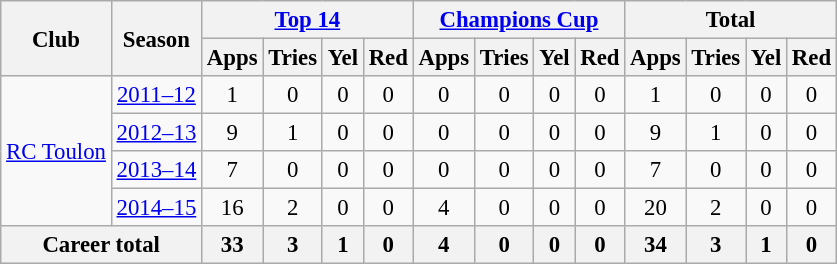<table class="wikitable" style="font-size:95%; text-align:center">
<tr>
<th rowspan="2">Club</th>
<th rowspan="2">Season</th>
<th colspan="4"><a href='#'>Top 14</a></th>
<th colspan="4"><a href='#'>Champions Cup</a></th>
<th colspan="4">Total</th>
</tr>
<tr>
<th>Apps</th>
<th>Tries</th>
<th>Yel</th>
<th>Red</th>
<th>Apps</th>
<th>Tries</th>
<th>Yel</th>
<th>Red</th>
<th>Apps</th>
<th>Tries</th>
<th>Yel</th>
<th>Red</th>
</tr>
<tr>
<td rowspan="4"><a href='#'>RC Toulon</a></td>
<td><a href='#'>2011–12</a></td>
<td>1</td>
<td>0</td>
<td>0</td>
<td>0</td>
<td>0</td>
<td>0</td>
<td>0</td>
<td>0</td>
<td>1</td>
<td>0</td>
<td>0</td>
<td>0</td>
</tr>
<tr>
<td><a href='#'>2012–13</a></td>
<td>9</td>
<td>1</td>
<td>0</td>
<td>0</td>
<td>0</td>
<td>0</td>
<td>0</td>
<td>0</td>
<td>9</td>
<td>1</td>
<td>0</td>
<td>0</td>
</tr>
<tr>
<td><a href='#'>2013–14</a></td>
<td>7</td>
<td>0</td>
<td>0</td>
<td>0</td>
<td>0</td>
<td>0</td>
<td>0</td>
<td>0</td>
<td>7</td>
<td>0</td>
<td>0</td>
<td>0</td>
</tr>
<tr>
<td><a href='#'>2014–15</a></td>
<td>16</td>
<td>2</td>
<td>0</td>
<td>0</td>
<td>4</td>
<td>0</td>
<td>0</td>
<td>0</td>
<td>20</td>
<td>2</td>
<td>0</td>
<td>0</td>
</tr>
<tr>
<th colspan="2">Career total</th>
<th>33</th>
<th>3</th>
<th>1</th>
<th>0</th>
<th>4</th>
<th>0</th>
<th>0</th>
<th>0</th>
<th>34</th>
<th>3</th>
<th>1</th>
<th>0</th>
</tr>
</table>
